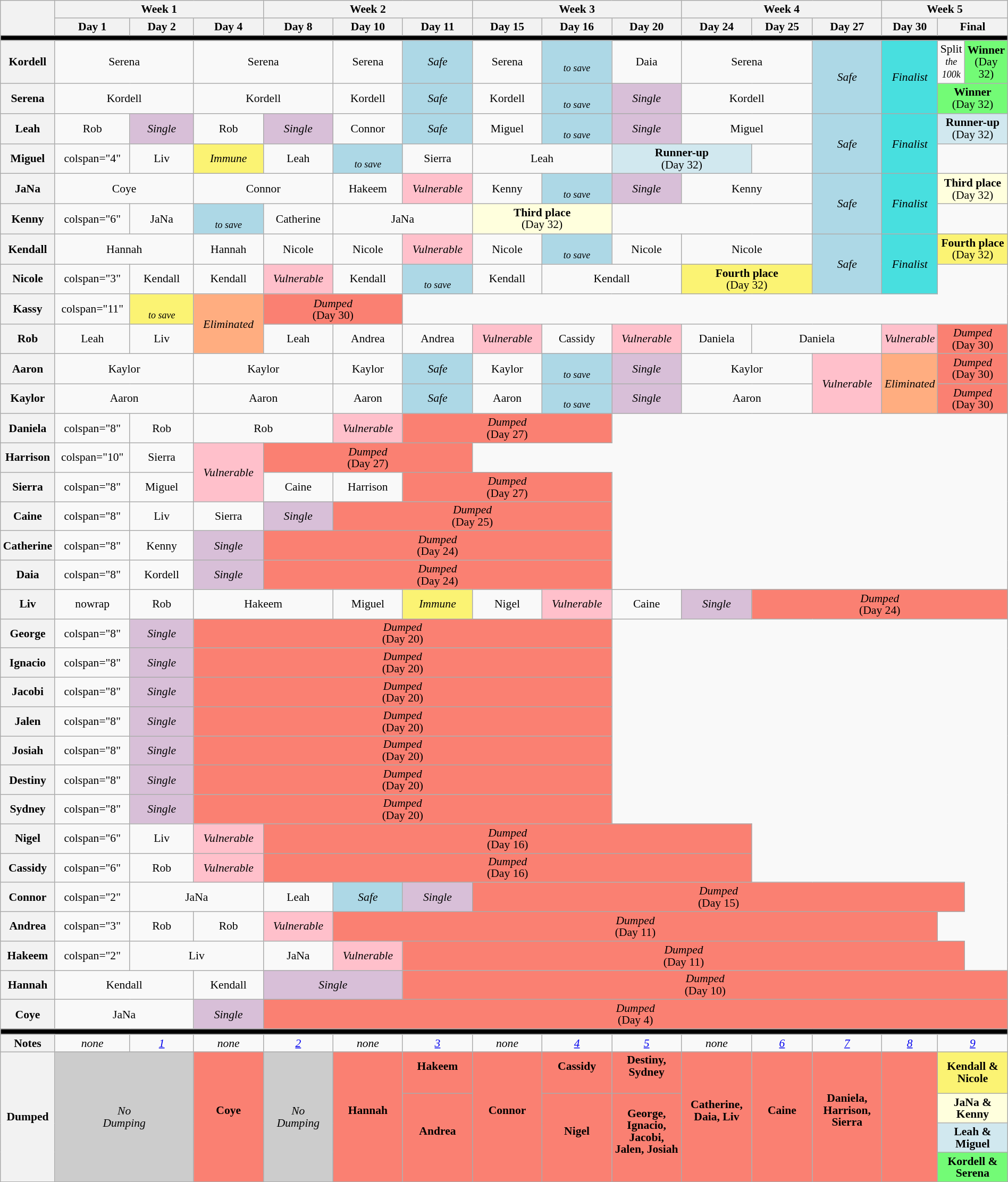<table class="wikitable" style="text-align:center; font-size:90%; line-height:15px; width:100%">
<tr>
<th style="width:4%" rowspan="2"></th>
<th style="width:4%" colspan="3">Week 1</th>
<th style="width:4%" colspan="3">Week 2</th>
<th style="width:4%" colspan="3">Week 3</th>
<th style="width:4%" colspan="3">Week 4</th>
<th style="width:4%" colspan="3">Week 5</th>
</tr>
<tr>
<th style="width:8%">Day 1</th>
<th style="width:8%">Day 2</th>
<th style="width:8%">Day 4</th>
<th style="width:8%">Day 8</th>
<th style="width:8%">Day 10</th>
<th style="width:8%">Day 11</th>
<th style="width:8%">Day 15</th>
<th style="width:8%">Day 16</th>
<th style="width:8%">Day 20</th>
<th style="width:8%">Day 24</th>
<th style="width:8%">Day 25</th>
<th style="width:8%">Day 27</th>
<th style="width:8%">Day 30</th>
<th style="width:8%" colspan="2">Final</th>
</tr>
<tr>
<th colspan="16" style="background:#000"></th>
</tr>
<tr>
<th>Kordell</th>
<td colspan="2">Serena</td>
<td colspan="2">Serena</td>
<td>Serena</td>
<td bgcolor="lightblue"><em>Safe</em></td>
<td>Serena</td>
<td bgcolor="lightblue"><br><small><em>to save</em></small></td>
<td>Daia</td>
<td colspan="2">Serena</td>
<td rowspan="2" bgcolor="lightblue"><em>Safe</em></td>
<td rowspan="2" style="background:#48DFDF;"><em>Finalist</em></td>
<td>Split<br><small><em>the 100k</em></small></td>
<td bgcolor="73FB76"><strong>Winner</strong><br> (Day 32)</td>
</tr>
<tr>
<th>Serena</th>
<td colspan="2">Kordell</td>
<td colspan="2">Kordell</td>
<td>Kordell</td>
<td bgcolor="lightblue"><em>Safe</em></td>
<td>Kordell</td>
<td bgcolor="lightblue"><br><small><em>to save</em></small></td>
<td bgcolor="thistle"><em>Single</em></td>
<td colspan="2">Kordell</td>
<td bgcolor="73FB76" colspan="2"><strong>Winner</strong><br> (Day 32)</td>
</tr>
<tr>
<th>Leah</th>
<td>Rob</td>
<td bgcolor="thistle"><em>Single</em></td>
<td>Rob</td>
<td bgcolor="thistle"><em>Single</em></td>
<td>Connor</td>
<td bgcolor="lightblue"><em>Safe</em></td>
<td>Miguel</td>
<td bgcolor="lightblue"><br><small><em>to save</em></small></td>
<td bgcolor="thistle"><em>Single</em></td>
<td colspan="2">Miguel</td>
<td rowspan="2" bgcolor="lightblue"><em>Safe</em></td>
<td rowspan="2" style="background:#48DFDF;"><em>Finalist</em></td>
<td bgcolor="D1E8EF" colspan="2"><strong>Runner-up</strong><br> (Day 32)</td>
</tr>
<tr>
<th>Miguel</th>
<td>colspan="4" </td>
<td>Liv</td>
<td bgcolor="FBF373"><em>Immune</em></td>
<td>Leah</td>
<td bgcolor="lightblue"><br><small><em>to save</em></small></td>
<td>Sierra</td>
<td colspan="2">Leah</td>
<td bgcolor="D1E8EF" colspan="2"><strong>Runner-up</strong><br> (Day 32)</td>
</tr>
<tr>
<th>JaNa</th>
<td colspan="2">Coye</td>
<td colspan="2">Connor</td>
<td>Hakeem</td>
<td bgcolor="pink"><em>Vulnerable</em></td>
<td>Kenny</td>
<td bgcolor="lightblue"><br><small><em>to save</em></small></td>
<td bgcolor="thistle"><em>Single</em></td>
<td colspan="2">Kenny</td>
<td rowspan="2" bgcolor="lightblue"><em>Safe</em></td>
<td rowspan="2" style="background:#48DFDF;"><em>Finalist</em></td>
<td style="background:#FFFFDD;" colspan="2"><strong>Third place</strong><br> (Day 32)</td>
</tr>
<tr>
<th>Kenny</th>
<td>colspan="6" </td>
<td>JaNa</td>
<td bgcolor="lightblue"><br><small><em>to save</em></small></td>
<td>Catherine</td>
<td colspan="2">JaNa</td>
<td style="background:#FFFFDD;" colspan="2"><strong>Third place</strong><br> (Day 32)</td>
</tr>
<tr>
<th>Kendall</th>
<td colspan="2">Hannah</td>
<td>Hannah</td>
<td>Nicole</td>
<td>Nicole</td>
<td bgcolor="pink"><em>Vulnerable</em></td>
<td>Nicole</td>
<td bgcolor="lightblue"><br><small><em>to save</em></small></td>
<td>Nicole</td>
<td colspan="2">Nicole</td>
<td rowspan="2" bgcolor="lightblue"><em>Safe</em></td>
<td rowspan="2" style="background:#48DFDF;"><em>Finalist</em></td>
<td style="background:#FBF373;" colspan="2"><strong>Fourth place</strong><br> (Day 32)</td>
</tr>
<tr>
<th>Nicole</th>
<td>colspan="3" </td>
<td>Kendall</td>
<td>Kendall</td>
<td bgcolor="pink"><em>Vulnerable</em></td>
<td>Kendall</td>
<td bgcolor="lightblue"><br><small><em>to save</em></small></td>
<td>Kendall</td>
<td colspan="2">Kendall</td>
<td style="background:#FBF373;" colspan="2"><strong>Fourth place</strong><br> (Day 32)</td>
</tr>
<tr>
<th>Kassy</th>
<td>colspan="11" </td>
<td bgcolor="FBF373"><br><small><em>to save</em></small></td>
<td rowspan="2" bgcolor="#ffad80"><em>Eliminated</em></td>
<td colspan="2" bgcolor="salmon"><em>Dumped</em><br>(Day 30)</td>
</tr>
<tr>
<th>Rob</th>
<td>Leah</td>
<td>Liv</td>
<td>Leah</td>
<td>Andrea</td>
<td>Andrea</td>
<td bgcolor="pink"><em>Vulnerable</em></td>
<td>Cassidy</td>
<td bgcolor="pink"><em>Vulnerable</em></td>
<td>Daniela</td>
<td colspan="2">Daniela</td>
<td bgcolor="pink"><em>Vulnerable</em></td>
<td colspan="2" bgcolor="salmon"><em>Dumped</em><br>(Day 30)</td>
</tr>
<tr>
<th>Aaron</th>
<td colspan="2">Kaylor</td>
<td colspan="2">Kaylor</td>
<td>Kaylor</td>
<td bgcolor="lightblue"><em>Safe</em></td>
<td>Kaylor</td>
<td bgcolor="lightblue"><br><small><em>to save</em></small></td>
<td bgcolor="thistle"><em>Single</em></td>
<td colspan="2">Kaylor</td>
<td rowspan="2" bgcolor="pink"><em>Vulnerable</em></td>
<td rowspan="2" bgcolor="#ffad80"><em>Eliminated</em></td>
<td colspan="2" bgcolor="salmon"><em>Dumped</em><br>(Day 30)</td>
</tr>
<tr>
<th>Kaylor</th>
<td colspan="2">Aaron</td>
<td colspan="2">Aaron</td>
<td>Aaron</td>
<td bgcolor="lightblue"><em>Safe</em></td>
<td>Aaron</td>
<td bgcolor="lightblue"><br><small><em>to save</em></small></td>
<td bgcolor="thistle"><em>Single</em></td>
<td colspan="2">Aaron</td>
<td colspan="2" bgcolor="salmon"><em>Dumped</em><br>(Day 30)</td>
</tr>
<tr>
<th>Daniela</th>
<td>colspan="8" </td>
<td>Rob</td>
<td colspan="2">Rob</td>
<td bgcolor="pink"><em>Vulnerable</em></td>
<td colspan="3" style="background:salmon;"><em>Dumped</em><br> (Day 27)</td>
</tr>
<tr>
<th>Harrison</th>
<td>colspan="10" </td>
<td>Sierra</td>
<td rowspan="2" bgcolor="pink"><em>Vulnerable</em></td>
<td colspan="3" style="background:salmon;"><em>Dumped</em><br> (Day 27)</td>
</tr>
<tr>
<th>Sierra</th>
<td>colspan="8" </td>
<td>Miguel</td>
<td>Caine</td>
<td>Harrison</td>
<td colspan="3" style="background:salmon;"><em>Dumped</em><br> (Day 27)</td>
</tr>
<tr>
<th>Caine</th>
<td>colspan="8" </td>
<td>Liv</td>
<td>Sierra</td>
<td bgcolor="thistle"><em>Single</em></td>
<td colspan="4" style="background:salmon;"><em>Dumped</em><br> (Day 25)</td>
</tr>
<tr>
<th>Catherine</th>
<td>colspan="8" </td>
<td>Kenny</td>
<td bgcolor="thistle"><em>Single</em></td>
<td colspan="5" style="background:salmon;"><em>Dumped</em><br> (Day 24)</td>
</tr>
<tr>
<th>Daia</th>
<td>colspan="8" </td>
<td>Kordell</td>
<td bgcolor="thistle"><em>Single</em></td>
<td colspan="5" style="background:salmon;"><em>Dumped</em><br> (Day 24)</td>
</tr>
<tr>
<th>Liv</th>
<td>nowrap </td>
<td>Rob</td>
<td colspan="2">Hakeem</td>
<td>Miguel</td>
<td bgcolor="FBF373"><em>Immune</em></td>
<td>Nigel</td>
<td bgcolor="pink"><em>Vulnerable</em></td>
<td>Caine</td>
<td bgcolor="thistle"><em>Single</em></td>
<td colspan="5" style="background:salmon;"><em>Dumped</em><br> (Day 24)</td>
</tr>
<tr>
<th>George</th>
<td>colspan="8" </td>
<td bgcolor="thistle"><em>Single</em></td>
<td colspan="6" style="background:salmon;"><em>Dumped</em><br> (Day 20)</td>
</tr>
<tr>
<th>Ignacio</th>
<td>colspan="8" </td>
<td bgcolor="thistle"><em>Single</em></td>
<td colspan="6" style="background:salmon;"><em>Dumped</em><br> (Day 20)</td>
</tr>
<tr>
<th>Jacobi</th>
<td>colspan="8" </td>
<td bgcolor="thistle"><em>Single</em></td>
<td colspan="6" style="background:salmon;"><em>Dumped</em><br> (Day 20)</td>
</tr>
<tr>
<th>Jalen</th>
<td>colspan="8" </td>
<td bgcolor="thistle"><em>Single</em></td>
<td colspan="6" style="background:salmon;"><em>Dumped</em><br> (Day 20)</td>
</tr>
<tr>
<th>Josiah</th>
<td>colspan="8" </td>
<td bgcolor="thistle"><em>Single</em></td>
<td colspan="6" style="background:salmon;"><em>Dumped</em><br> (Day 20)</td>
</tr>
<tr>
<th>Destiny</th>
<td>colspan="8" </td>
<td bgcolor="thistle"><em>Single</em></td>
<td colspan="6" style="background:salmon;"><em>Dumped</em><br> (Day 20)</td>
</tr>
<tr>
<th>Sydney</th>
<td>colspan="8" </td>
<td bgcolor="thistle"><em>Single</em></td>
<td colspan="6" style="background:salmon;"><em>Dumped</em><br> (Day 20)</td>
</tr>
<tr>
<th>Nigel</th>
<td>colspan="6" </td>
<td>Liv</td>
<td bgcolor="pink"><em>Vulnerable</em></td>
<td colspan="7" style="background:salmon;"><em>Dumped</em><br> (Day 16)</td>
</tr>
<tr>
<th>Cassidy</th>
<td>colspan="6" </td>
<td>Rob</td>
<td bgcolor="pink"><em>Vulnerable</em></td>
<td colspan="7" style="background:salmon;"><em>Dumped</em><br> (Day 16)</td>
</tr>
<tr>
<th>Connor</th>
<td>colspan="2" </td>
<td colspan="2">JaNa</td>
<td>Leah</td>
<td bgcolor="lightblue"><em>Safe</em></td>
<td bgcolor="thistle"><em>Single</em></td>
<td colspan="8" style="background:salmon;"><em>Dumped</em><br> (Day 15)</td>
</tr>
<tr>
<th>Andrea</th>
<td>colspan="3" </td>
<td>Rob</td>
<td>Rob</td>
<td bgcolor="pink"><em>Vulnerable</em></td>
<td colspan="9" style="background:salmon;"><em>Dumped</em><br> (Day 11)</td>
</tr>
<tr>
<th>Hakeem</th>
<td>colspan="2" </td>
<td colspan="2">Liv</td>
<td>JaNa</td>
<td bgcolor="pink"><em>Vulnerable</em></td>
<td colspan="9" style="background:salmon;"><em>Dumped</em><br> (Day 11)</td>
</tr>
<tr>
<th>Hannah</th>
<td colspan="2">Kendall</td>
<td>Kendall</td>
<td colspan="2" bgcolor="thistle"><em>Single</em></td>
<td colspan="10" style="background:salmon;"><em>Dumped</em><br> (Day 10)</td>
</tr>
<tr>
<th>Coye</th>
<td colspan="2">JaNa</td>
<td bgcolor="thistle"><em>Single</em></td>
<td colspan="12" style="background:salmon;"><em>Dumped</em><br> (Day 4)</td>
</tr>
<tr>
<th colspan="16" style="background:#000"></th>
</tr>
<tr>
<th>Notes</th>
<td colspan="1"><em>none</em></td>
<td colspan="1"><em><a href='#'>1</a></em></td>
<td><em>none</em></td>
<td colspan="1"><em><a href='#'>2</a></em></td>
<td><em>none</em></td>
<td colspan="1"><em><a href='#'>3</a></em></td>
<td><em>none</em></td>
<td colspan="1"><em><a href='#'>4</a></em></td>
<td colspan="1"><em><a href='#'>5</a></em></td>
<td><em>none</em></td>
<td colspan="1"><em><a href='#'>6</a></em></td>
<td colspan="1"><em><a href='#'>7</a></em></td>
<td colspan="1"><em><a href='#'>8</a></em></td>
<td colspan="2"><em><a href='#'>9</a></em></td>
</tr>
<tr>
<th rowspan="4">Dumped</th>
<td colspan="2" rowspan="4" style="background:#ccc"><em>No<br>Dumping</em></td>
<td rowspan="4" style="background:salmon"><strong>Coye</strong><br><small><br></small></td>
<td rowspan="4" style="background:#ccc"><em>No<br>Dumping</em></td>
<td rowspan="4" style="background:salmon"><strong>Hannah</strong><br><small><br></small></td>
<td rowspan="1" style="background:salmon"><strong>Hakeem</strong><br><small><br></small></td>
<td rowspan="4" style="background:salmon"><strong>Connor</strong><br><small><br></small></td>
<td rowspan="1" style="background:salmon"><strong>Cassidy</strong><br><small><br></small></td>
<td rowspan="1" style="background:salmon"><strong>Destiny, Sydney</strong><br><small><br></small></td>
<td rowspan="4" style="background:salmon"><strong>Catherine, Daia, Liv</strong><br><small><br></small></td>
<td rowspan="4" style="background:salmon"><strong>Caine</strong><br><small><br></small></td>
<td rowspan="4" style="background:salmon"><strong>Daniela, Harrison, Sierra</strong><br><small><br></small></td>
<td rowspan="4" style="background:salmon"><br><br><small><br></small></td>
<td style="background:#FBF373" colspan="2"><strong>Kendall & Nicole</strong><br><small></small></td>
</tr>
<tr>
<td rowspan="3" style="background:salmon"><strong>Andrea</strong><br><small><br></small></td>
<td rowspan="3" style="background:salmon"><strong>Nigel</strong><br><small><br></small></td>
<td rowspan="3" style="background:salmon"><strong>George, Ignacio, Jacobi, Jalen, Josiah</strong><br><small><br></small></td>
<td style="background:#FFFFDD" colspan="3"><strong>JaNa & Kenny</strong><br><small></small></td>
</tr>
<tr>
<td style="background:#D1E8EF" colspan="2"><strong>Leah & Miguel</strong><br><small></small></td>
</tr>
<tr>
<td style="background:#73FB76" colspan="2"><strong>Kordell & Serena</strong><br><small></small></td>
</tr>
<tr>
</tr>
</table>
